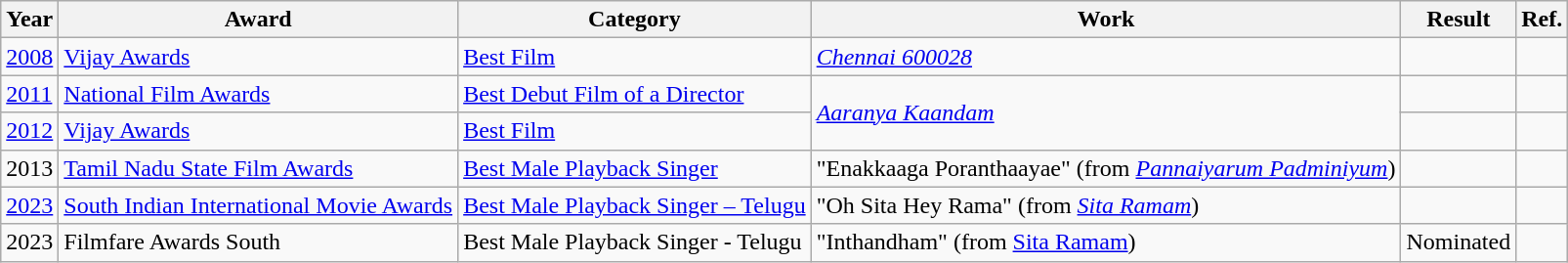<table class="wikitable">
<tr>
<th>Year</th>
<th>Award</th>
<th>Category</th>
<th>Work</th>
<th>Result</th>
<th>Ref.</th>
</tr>
<tr>
<td><a href='#'>2008</a></td>
<td><a href='#'>Vijay Awards</a></td>
<td><a href='#'>Best Film</a></td>
<td><em><a href='#'>Chennai 600028</a></em></td>
<td></td>
<td></td>
</tr>
<tr>
<td><a href='#'>2011</a></td>
<td><a href='#'>National Film Awards</a></td>
<td><a href='#'>Best Debut Film of a Director</a></td>
<td rowspan="2"><em><a href='#'>Aaranya Kaandam</a></em></td>
<td></td>
<td></td>
</tr>
<tr>
<td><a href='#'>2012</a></td>
<td><a href='#'>Vijay Awards</a></td>
<td><a href='#'>Best Film</a></td>
<td></td>
<td></td>
</tr>
<tr>
<td>2013</td>
<td><a href='#'>Tamil Nadu State Film Awards</a></td>
<td><a href='#'>Best Male Playback Singer</a></td>
<td>"Enakkaaga Poranthaayae" (from <em><a href='#'>Pannaiyarum Padminiyum</a></em>)</td>
<td></td>
<td></td>
</tr>
<tr>
<td><a href='#'>2023</a></td>
<td><a href='#'>South Indian International Movie Awards</a></td>
<td><a href='#'>Best Male Playback Singer – Telugu</a></td>
<td>"Oh Sita Hey Rama" (from <a href='#'><em>Sita Ramam</em></a>)</td>
<td></td>
<td></td>
</tr>
<tr>
<td>2023</td>
<td>Filmfare Awards South</td>
<td>Best Male Playback Singer - Telugu</td>
<td>"Inthandham" (from <a href='#'>Sita Ramam</a>)</td>
<td>Nominated</td>
<td></td>
</tr>
</table>
